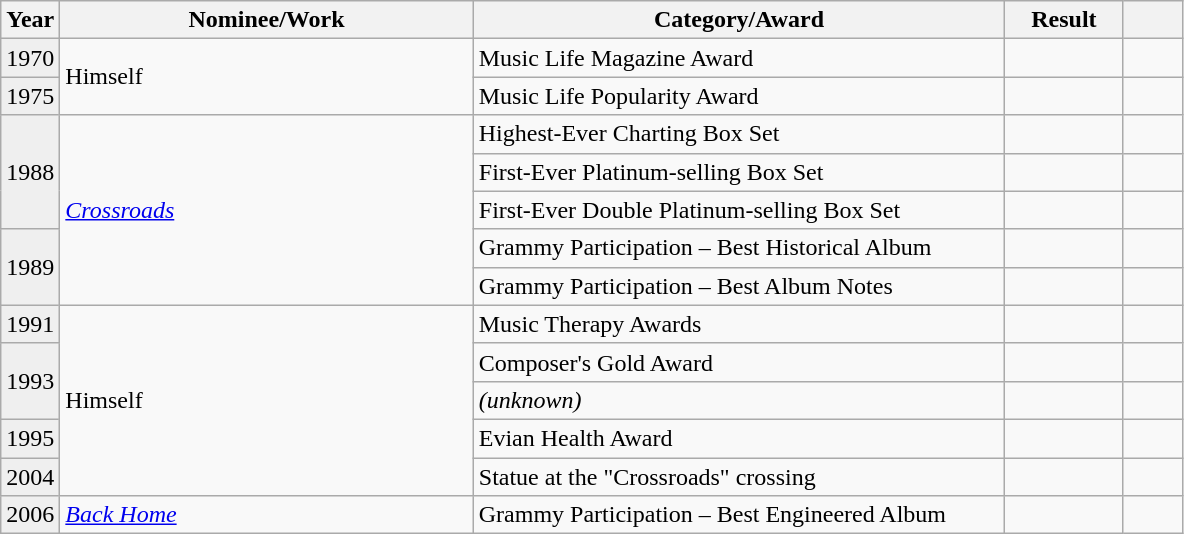<table class="wikitable">
<tr>
<th width=5%>Year</th>
<th width=35%>Nominee/Work</th>
<th width=45%>Category/Award</th>
<th width=10%>Result</th>
<th width=5%></th>
</tr>
<tr>
<td bgcolor="#efefef">1970</td>
<td rowspan="2">Himself</td>
<td>Music Life Magazine Award</td>
<td></td>
<td style="text-align:center;"></td>
</tr>
<tr>
<td bgcolor="#efefef">1975</td>
<td>Music Life Popularity Award</td>
<td></td>
<td style="text-align:center;"></td>
</tr>
<tr>
<td rowspan="3" bgcolor="#efefef">1988</td>
<td rowspan="5"><em><a href='#'>Crossroads</a></em></td>
<td>Highest-Ever Charting Box Set</td>
<td></td>
<td align="center"></td>
</tr>
<tr>
<td>First-Ever Platinum-selling Box Set</td>
<td></td>
<td align="center"></td>
</tr>
<tr>
<td>First-Ever Double Platinum-selling Box Set</td>
<td></td>
<td align="center"></td>
</tr>
<tr>
<td rowspan="2" bgcolor="#efefef">1989</td>
<td>Grammy Participation – Best Historical Album</td>
<td></td>
<td style="text-align:center;"></td>
</tr>
<tr>
<td>Grammy Participation – Best Album Notes</td>
<td></td>
<td style="text-align:center;"></td>
</tr>
<tr>
<td bgcolor="#efefef">1991</td>
<td rowspan="5">Himself</td>
<td>Music Therapy Awards</td>
<td></td>
<td style="text-align:center;"></td>
</tr>
<tr>
<td rowspan="2" bgcolor="#efefef">1993</td>
<td>Composer's Gold Award</td>
<td></td>
<td style="text-align:center;"></td>
</tr>
<tr>
<td><em>(unknown)</em></td>
<td></td>
<td style="text-align:center;"></td>
</tr>
<tr>
<td bgcolor="#efefef">1995</td>
<td>Evian Health Award</td>
<td></td>
<td style="text-align:center;"></td>
</tr>
<tr>
<td bgcolor="#efefef">2004</td>
<td>Statue at the "Crossroads" crossing</td>
<td></td>
<td style="text-align:center;"></td>
</tr>
<tr>
<td bgcolor="#efefef">2006</td>
<td><em><a href='#'>Back Home</a></em></td>
<td>Grammy Participation – Best Engineered Album</td>
<td></td>
<td style="text-align:center;"></td>
</tr>
</table>
